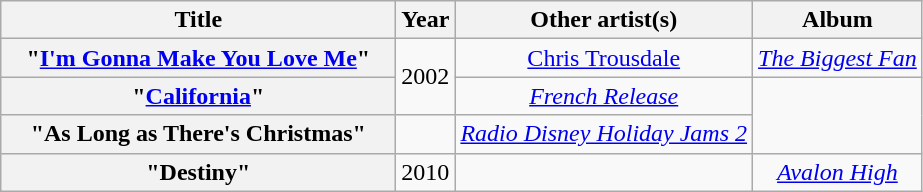<table class="wikitable plainrowheaders" style="text-align:center;" border="1">
<tr>
<th scope="col" style="width:16em;">Title</th>
<th scope="col">Year</th>
<th scope="col">Other artist(s)</th>
<th scope="col">Album</th>
</tr>
<tr>
<th scope="row">"<a href='#'>I'm Gonna Make You Love Me</a>"</th>
<td rowspan="2">2002</td>
<td><a href='#'>Chris Trousdale</a></td>
<td><em><a href='#'>The Biggest Fan</a></em></td>
</tr>
<tr>
<th scope="row">"<a href='#'>California</a>"</th>
<td><em><a href='#'>French Release</a></em></td>
</tr>
<tr>
<th scope="row">"As Long as There's Christmas"</th>
<td></td>
<td><em><a href='#'>Radio Disney Holiday Jams 2</a></em></td>
</tr>
<tr>
<th scope="row">"Destiny"</th>
<td rowspan="2">2010</td>
<td></td>
<td><em><a href='#'>Avalon High</a></em></td>
</tr>
</table>
